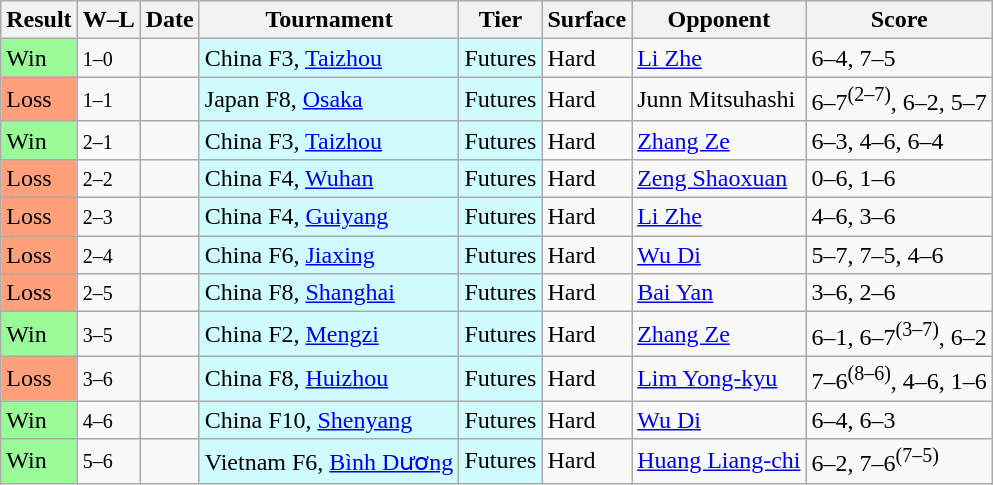<table class="sortable wikitable">
<tr>
<th>Result</th>
<th class="unsortable">W–L</th>
<th>Date</th>
<th>Tournament</th>
<th>Tier</th>
<th>Surface</th>
<th>Opponent</th>
<th class="unsortable">Score</th>
</tr>
<tr>
<td bgcolor=98fb98>Win</td>
<td><small>1–0</small></td>
<td></td>
<td style="background:#cffcff;">China F3, <a href='#'>Taizhou</a></td>
<td style="background:#cffcff;">Futures</td>
<td>Hard</td>
<td> <a href='#'>Li Zhe</a></td>
<td>6–4, 7–5</td>
</tr>
<tr>
<td bgcolor=ffa07a>Loss</td>
<td><small>1–1</small></td>
<td></td>
<td style="background:#cffcff;">Japan F8, <a href='#'>Osaka</a></td>
<td style="background:#cffcff;">Futures</td>
<td>Hard</td>
<td> Junn Mitsuhashi</td>
<td>6–7<sup>(2–7)</sup>, 6–2, 5–7</td>
</tr>
<tr>
<td bgcolor=98fb98>Win</td>
<td><small>2–1</small></td>
<td></td>
<td style="background:#cffcff;">China F3, <a href='#'>Taizhou</a></td>
<td style="background:#cffcff;">Futures</td>
<td>Hard</td>
<td> <a href='#'>Zhang Ze</a></td>
<td>6–3, 4–6, 6–4</td>
</tr>
<tr>
<td bgcolor=ffa07a>Loss</td>
<td><small>2–2</small></td>
<td></td>
<td style="background:#cffcff;">China F4, <a href='#'>Wuhan</a></td>
<td style="background:#cffcff;">Futures</td>
<td>Hard</td>
<td> <a href='#'>Zeng Shaoxuan</a></td>
<td>0–6, 1–6</td>
</tr>
<tr>
<td bgcolor=ffa07a>Loss</td>
<td><small>2–3</small></td>
<td></td>
<td style="background:#cffcff;">China F4, <a href='#'>Guiyang</a></td>
<td style="background:#cffcff;">Futures</td>
<td>Hard</td>
<td> <a href='#'>Li Zhe</a></td>
<td>4–6, 3–6</td>
</tr>
<tr>
<td bgcolor=ffa07a>Loss</td>
<td><small>2–4</small></td>
<td></td>
<td style="background:#cffcff;">China F6, <a href='#'>Jiaxing</a></td>
<td style="background:#cffcff;">Futures</td>
<td>Hard</td>
<td> <a href='#'>Wu Di</a></td>
<td>5–7, 7–5, 4–6</td>
</tr>
<tr>
<td bgcolor=ffa07a>Loss</td>
<td><small>2–5</small></td>
<td></td>
<td style="background:#cffcff;">China F8, <a href='#'>Shanghai</a></td>
<td style="background:#cffcff;">Futures</td>
<td>Hard</td>
<td> <a href='#'>Bai Yan</a></td>
<td>3–6, 2–6</td>
</tr>
<tr>
<td bgcolor=98fb98>Win</td>
<td><small>3–5</small></td>
<td></td>
<td style="background:#cffcff;">China F2, <a href='#'>Mengzi</a></td>
<td style="background:#cffcff;">Futures</td>
<td>Hard</td>
<td> <a href='#'>Zhang Ze</a></td>
<td>6–1, 6–7<sup>(3–7)</sup>, 6–2</td>
</tr>
<tr>
<td bgcolor=ffa07a>Loss</td>
<td><small>3–6</small></td>
<td></td>
<td style="background:#cffcff;">China F8, <a href='#'>Huizhou</a></td>
<td style="background:#cffcff;">Futures</td>
<td>Hard</td>
<td> <a href='#'>Lim Yong-kyu</a></td>
<td>7–6<sup>(8–6)</sup>, 4–6, 1–6</td>
</tr>
<tr>
<td bgcolor=98fb98>Win</td>
<td><small>4–6</small></td>
<td></td>
<td style="background:#cffcff;">China F10, <a href='#'>Shenyang</a></td>
<td style="background:#cffcff;">Futures</td>
<td>Hard</td>
<td> <a href='#'>Wu Di</a></td>
<td>6–4, 6–3</td>
</tr>
<tr>
<td bgcolor=98fb98>Win</td>
<td><small>5–6</small></td>
<td></td>
<td style="background:#cffcff;">Vietnam F6, <a href='#'>Bình Dương</a></td>
<td style="background:#cffcff;">Futures</td>
<td>Hard</td>
<td> <a href='#'>Huang Liang-chi</a></td>
<td>6–2, 7–6<sup>(7–5)</sup></td>
</tr>
</table>
